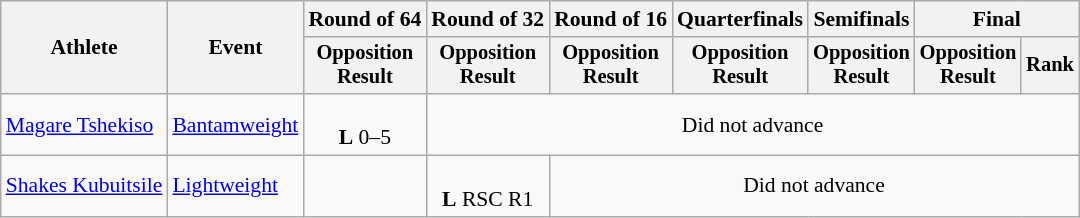<table class="wikitable" style="font-size:90%">
<tr>
<th rowspan="2">Athlete</th>
<th rowspan="2">Event</th>
<th>Round of 64</th>
<th>Round of 32</th>
<th>Round of 16</th>
<th>Quarterfinals</th>
<th>Semifinals</th>
<th colspan=2>Final</th>
</tr>
<tr style="font-size:95%">
<th>Opposition<br>Result</th>
<th>Opposition<br>Result</th>
<th>Opposition<br>Result</th>
<th>Opposition<br>Result</th>
<th>Opposition<br>Result</th>
<th>Opposition<br>Result</th>
<th>Rank</th>
</tr>
<tr align=center>
<td align=left><a href='#'>Magare Tshekiso</a></td>
<td align=left><a href='#'>Bantamweight</a></td>
<td><br><strong>L</strong> 0–5</td>
<td colspan=6>Did not advance</td>
</tr>
<tr align=center>
<td align=left><a href='#'>Shakes Kubuitsile</a></td>
<td align=left><a href='#'>Lightweight</a></td>
<td></td>
<td><br><strong>L</strong> RSC R1</td>
<td colspan=5>Did not advance</td>
</tr>
</table>
